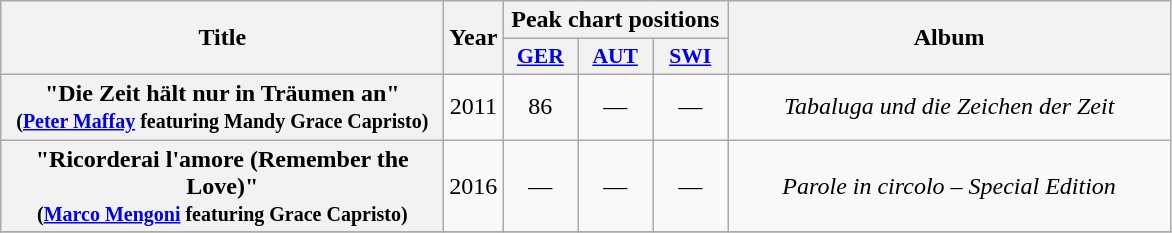<table class="wikitable plainrowheaders" style="text-align:center;">
<tr>
<th scope="col" rowspan="2" style="width:18em;">Title</th>
<th scope="col" rowspan="2">Year</th>
<th colspan="3" scope="col">Peak chart positions</th>
<th scope="col" rowspan="2" style="width:18em;">Album</th>
</tr>
<tr>
<th scope="col" style="width:3em;font-size:90%;"><a href='#'>GER</a><br></th>
<th scope="col" style="width:3em;font-size:90%;"><a href='#'>AUT</a><br></th>
<th scope="col" style="width:3em;font-size:90%;"><a href='#'>SWI</a><br></th>
</tr>
<tr>
<th scope="row">"Die Zeit hält nur in Träumen an" <br> <small>(<a href='#'>Peter Maffay</a> featuring Mandy Grace Capristo)</small></th>
<td rowspan="1">2011</td>
<td>86</td>
<td>—</td>
<td>—</td>
<td><em>Tabaluga und die Zeichen der Zeit</em></td>
</tr>
<tr>
<th scope="row">"Ricorderai l'amore (Remember the Love)" <br> <small>(<a href='#'>Marco Mengoni</a> featuring Grace Capristo)</small></th>
<td rowspan="1">2016</td>
<td>—</td>
<td>—</td>
<td>—</td>
<td><em>Parole in circolo – Special Edition</em></td>
</tr>
<tr>
</tr>
</table>
